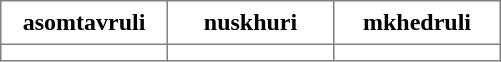<table border="1" cellpadding="5" cellspacing="0" style="border-collapse: collapse;text-align:center;">
<tr>
<th width="100">asomtavruli</th>
<th width="100">nuskhuri</th>
<th width="100">mkhedruli</th>
</tr>
<tr bgcolor=white>
<td align="center"></td>
<td align="center"></td>
<td align="center"></td>
</tr>
</table>
